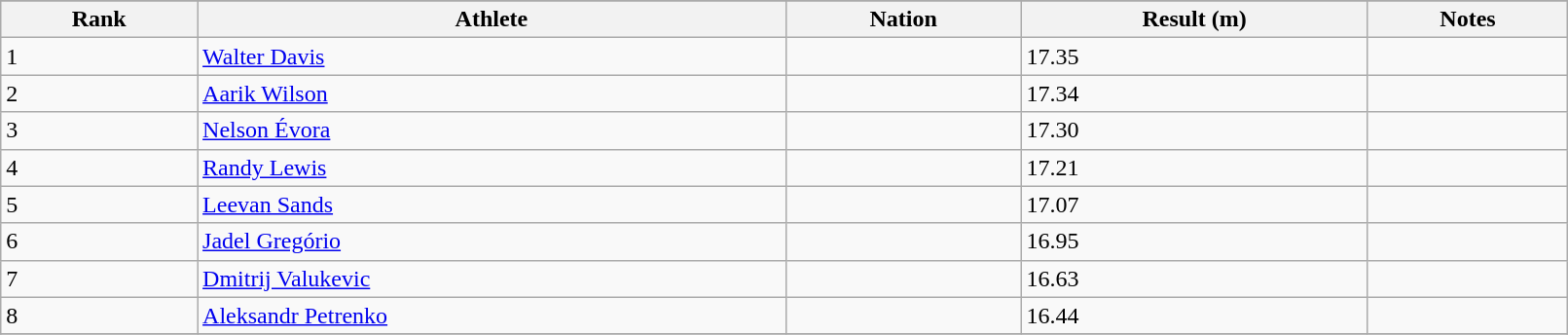<table class="wikitable" width=85%>
<tr>
</tr>
<tr>
<th>Rank</th>
<th>Athlete</th>
<th>Nation</th>
<th>Result (m)</th>
<th>Notes</th>
</tr>
<tr>
<td>1</td>
<td><a href='#'>Walter Davis</a></td>
<td></td>
<td>17.35</td>
<td></td>
</tr>
<tr>
<td>2</td>
<td><a href='#'>Aarik Wilson</a></td>
<td></td>
<td>17.34</td>
<td></td>
</tr>
<tr>
<td>3</td>
<td><a href='#'>Nelson Évora</a></td>
<td></td>
<td>17.30</td>
<td></td>
</tr>
<tr>
<td>4</td>
<td><a href='#'>Randy Lewis</a></td>
<td></td>
<td>17.21</td>
<td></td>
</tr>
<tr>
<td>5</td>
<td><a href='#'>Leevan Sands</a></td>
<td></td>
<td>17.07</td>
<td></td>
</tr>
<tr>
<td>6</td>
<td><a href='#'>Jadel Gregório</a></td>
<td></td>
<td>16.95</td>
<td></td>
</tr>
<tr>
<td>7</td>
<td><a href='#'>Dmitrij Valukevic</a></td>
<td></td>
<td>16.63</td>
<td></td>
</tr>
<tr>
<td>8</td>
<td><a href='#'>Aleksandr Petrenko</a></td>
<td></td>
<td>16.44</td>
<td></td>
</tr>
<tr>
</tr>
</table>
